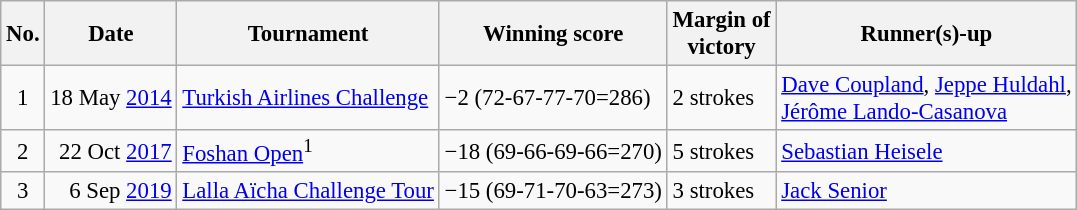<table class="wikitable" style="font-size:95%;">
<tr>
<th>No.</th>
<th>Date</th>
<th>Tournament</th>
<th>Winning score</th>
<th>Margin of<br>victory</th>
<th>Runner(s)-up</th>
</tr>
<tr>
<td align=center>1</td>
<td align=right>18 May <a href='#'>2014</a></td>
<td><a href='#'>Turkish Airlines Challenge</a></td>
<td>−2 (72-67-77-70=286)</td>
<td>2 strokes</td>
<td> <a href='#'>Dave Coupland</a>,  <a href='#'>Jeppe Huldahl</a>,<br> <a href='#'>Jérôme Lando-Casanova</a></td>
</tr>
<tr>
<td align=center>2</td>
<td align=right>22 Oct <a href='#'>2017</a></td>
<td><a href='#'>Foshan Open</a><sup>1</sup></td>
<td>−18 (69-66-69-66=270)</td>
<td>5 strokes</td>
<td> <a href='#'>Sebastian Heisele</a></td>
</tr>
<tr>
<td align=center>3</td>
<td align=right>6 Sep <a href='#'>2019</a></td>
<td><a href='#'>Lalla Aïcha Challenge Tour</a></td>
<td>−15 (69-71-70-63=273)</td>
<td>3 strokes</td>
<td> <a href='#'>Jack Senior</a></td>
</tr>
</table>
